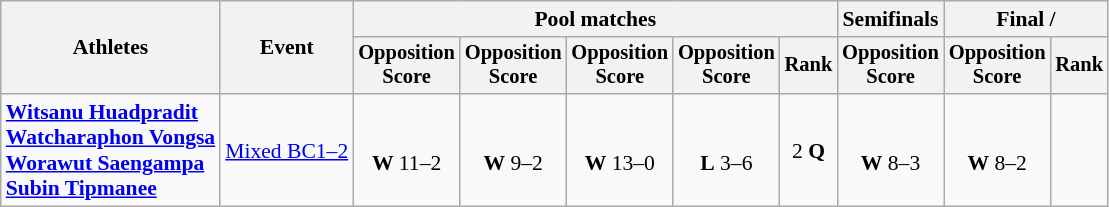<table class=wikitable style="font-size:90%">
<tr>
<th rowspan="2">Athletes</th>
<th rowspan="2">Event</th>
<th colspan="5">Pool matches</th>
<th>Semifinals</th>
<th colspan=2>Final / </th>
</tr>
<tr style="font-size:95%">
<th>Opposition<br>Score</th>
<th>Opposition<br>Score</th>
<th>Opposition<br>Score</th>
<th>Opposition<br>Score</th>
<th>Rank</th>
<th>Opposition<br>Score</th>
<th>Opposition<br>Score</th>
<th>Rank</th>
</tr>
<tr align=center>
<td align=left><strong><a href='#'>Witsanu Huadpradit</a> <br> <a href='#'>Watcharaphon Vongsa</a> <br> <a href='#'>Worawut Saengampa</a> <br> <a href='#'>Subin Tipmanee</a></strong></td>
<td align=left><a href='#'>Mixed BC1–2</a></td>
<td><br><strong>W</strong> 11–2</td>
<td><br><strong>W</strong> 9–2</td>
<td><br><strong>W</strong> 13–0</td>
<td><br><strong>L</strong> 3–6</td>
<td>2 <strong>Q</strong></td>
<td><br><strong>W</strong> 8–3</td>
<td><br><strong>W</strong> 8–2</td>
<td></td>
</tr>
</table>
